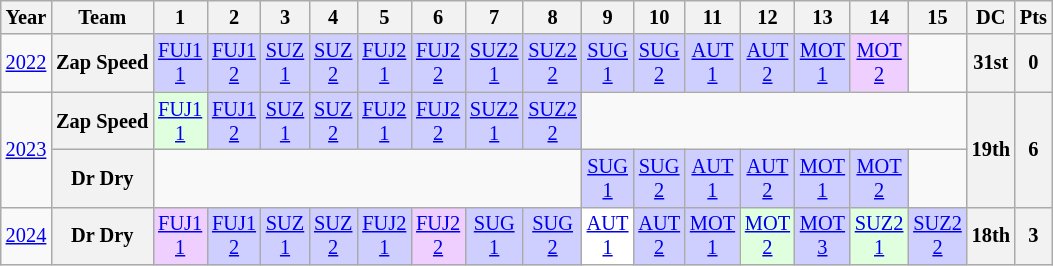<table class="wikitable" style="text-align:center; font-size:85%">
<tr>
<th>Year</th>
<th>Team</th>
<th>1</th>
<th>2</th>
<th>3</th>
<th>4</th>
<th>5</th>
<th>6</th>
<th>7</th>
<th>8</th>
<th>9</th>
<th>10</th>
<th>11</th>
<th>12</th>
<th>13</th>
<th>14</th>
<th>15</th>
<th>DC</th>
<th>Pts</th>
</tr>
<tr>
<td><a href='#'>2022</a></td>
<th nowrap>Zap Speed</th>
<td style="background:#cfcfff;"><a href='#'>FUJ1<br>1</a><br></td>
<td style="background:#cfcfff;"><a href='#'>FUJ1<br>2</a><br></td>
<td style="background:#cfcfff;"><a href='#'>SUZ<br>1</a><br></td>
<td style="background:#cfcfff;"><a href='#'>SUZ<br>2</a><br></td>
<td style="background:#cfcfff;"><a href='#'>FUJ2<br>1</a><br></td>
<td style="background:#cfcfff;"><a href='#'>FUJ2<br>2</a><br></td>
<td style="background:#cfcfff;"><a href='#'>SUZ2<br>1</a><br></td>
<td style="background:#cfcfff;"><a href='#'>SUZ2<br>2</a><br></td>
<td style="background:#cfcfff;"><a href='#'>SUG<br>1</a><br></td>
<td style="background:#cfcfff;"><a href='#'>SUG<br>2</a><br></td>
<td style="background:#cfcfff;"><a href='#'>AUT<br>1</a><br></td>
<td style="background:#cfcfff;"><a href='#'>AUT<br>2</a><br></td>
<td style="background:#cfcfff;"><a href='#'>MOT<br>1</a><br></td>
<td style="background:#efcfff;"><a href='#'>MOT<br>2</a><br></td>
<td></td>
<th>31st</th>
<th>0</th>
</tr>
<tr>
<td rowspan=2><a href='#'>2023</a></td>
<th>Zap Speed</th>
<td style="background:#dfffdf;"><a href='#'>FUJ1<br>1</a><br></td>
<td style="background:#cfcfff;"><a href='#'>FUJ1<br>2</a><br></td>
<td style="background:#cfcfff;"><a href='#'>SUZ<br>1</a><br></td>
<td style="background:#cfcfff;"><a href='#'>SUZ<br>2</a><br></td>
<td style="background:#cfcfff;"><a href='#'>FUJ2<br>1</a><br></td>
<td style="background:#cfcfff;"><a href='#'>FUJ2<br>2</a><br></td>
<td style="background:#cfcfff;"><a href='#'>SUZ2<br>1</a><br></td>
<td style="background:#cfcfff;"><a href='#'>SUZ2<br>2</a><br></td>
<td colspan=7></td>
<th rowspan=2>19th</th>
<th rowspan=2>6</th>
</tr>
<tr>
<th>Dr Dry</th>
<td colspan=8></td>
<td style="background:#cfcfff;"><a href='#'>SUG<br>1</a><br></td>
<td style="background:#cfcfff;"><a href='#'>SUG<br>2</a><br></td>
<td style="background:#cfcfff;"><a href='#'>AUT<br>1</a><br></td>
<td style="background:#cfcfff;"><a href='#'>AUT<br>2</a><br></td>
<td style="background:#cfcfff;"><a href='#'>MOT<br>1</a><br></td>
<td style="background:#cfcfff;"><a href='#'>MOT<br>2</a><br></td>
<td></td>
</tr>
<tr>
<td><a href='#'>2024</a></td>
<th>Dr Dry</th>
<td style="background:#efcfff;"><a href='#'>FUJ1<br>1</a><br></td>
<td style="background:#cfcfff;"><a href='#'>FUJ1<br>2</a><br></td>
<td style="background:#cfcfff;"><a href='#'>SUZ<br>1</a><br></td>
<td style="background:#cfcfff;"><a href='#'>SUZ<br>2</a><br></td>
<td style="background:#cfcfff;"><a href='#'>FUJ2<br>1</a><br></td>
<td style="background:#efcfff;"><a href='#'>FUJ2<br>2</a><br></td>
<td style="background:#cfcfff;"><a href='#'>SUG<br>1</a><br></td>
<td style="background:#cfcfff;"><a href='#'>SUG<br>2</a><br></td>
<td style="background:#FFFFFF;"><a href='#'>AUT<br>1</a><br></td>
<td style="background:#cfcfff;"><a href='#'>AUT<br>2</a><br></td>
<td style="background:#cfcfff;"><a href='#'>MOT<br>1</a><br></td>
<td style="background:#dfffdf;"><a href='#'>MOT<br>2</a><br></td>
<td style="background:#cfcfff;"><a href='#'>MOT<br>3</a><br></td>
<td style="background:#dfffdf;"><a href='#'>SUZ2<br>1</a><br></td>
<td style="background:#cfcfff;"><a href='#'>SUZ2<br>2</a><br></td>
<th>18th</th>
<th>3</th>
</tr>
</table>
